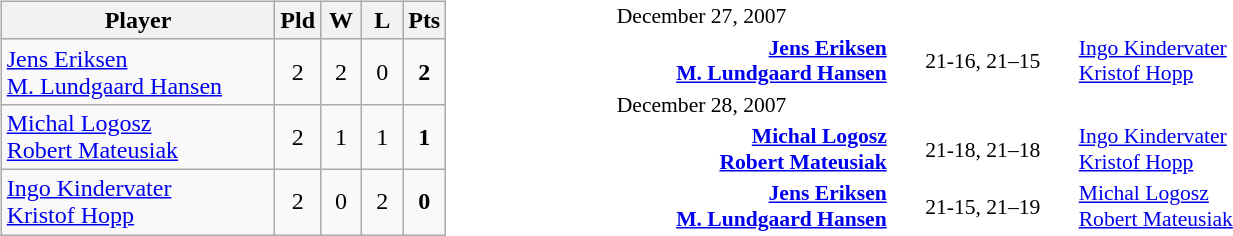<table>
<tr>
<td width=45% valign=top><br><table class=wikitable style="text-align:center">
<tr>
<th width=175>Player</th>
<th width=20>Pld</th>
<th width=20>W</th>
<th width=20>L</th>
<th width=20>Pts</th>
</tr>
<tr>
<td style="text-align:left"> <a href='#'>Jens Eriksen</a> <br>  <a href='#'>M. Lundgaard Hansen</a></td>
<td>2</td>
<td>2</td>
<td>0</td>
<td><strong>2</strong></td>
</tr>
<tr>
<td style="text-align:left"> <a href='#'>Michal Logosz</a> <br>  <a href='#'>Robert Mateusiak</a></td>
<td>2</td>
<td>1</td>
<td>1</td>
<td><strong>1</strong></td>
</tr>
<tr>
<td style="text-align:left"> <a href='#'>Ingo Kindervater</a> <br>  <a href='#'>Kristof Hopp</a></td>
<td>2</td>
<td>0</td>
<td>2</td>
<td><strong>0</strong></td>
</tr>
</table>
</td>
<td><br><table style="font-size:90%">
<tr>
<td colspan=3>December 27, 2007</td>
</tr>
<tr>
<td width=180 align=right><strong><a href='#'>Jens Eriksen</a>  <br> <a href='#'>M. Lundgaard Hansen</a> </strong></td>
<td width=120 align=center>21-16, 21–15</td>
<td width=180> <a href='#'>Ingo Kindervater</a> <br>  <a href='#'>Kristof Hopp</a></td>
</tr>
<tr>
<td colspan=3>December 28, 2007</td>
</tr>
<tr>
<td width=180 align=right><strong><a href='#'>Michal Logosz</a>  <br> <a href='#'>Robert Mateusiak</a> </strong></td>
<td width=120 align=center>21-18, 21–18</td>
<td width=180> <a href='#'>Ingo Kindervater</a> <br>  <a href='#'>Kristof Hopp</a></td>
</tr>
<tr>
<td width=180 align=right><strong><a href='#'>Jens Eriksen</a>  <br> <a href='#'>M. Lundgaard Hansen</a> </strong></td>
<td width=120 align=center>21-15, 21–19</td>
<td width=180> <a href='#'>Michal Logosz</a> <br>  <a href='#'>Robert Mateusiak</a></td>
</tr>
</table>
</td>
</tr>
</table>
